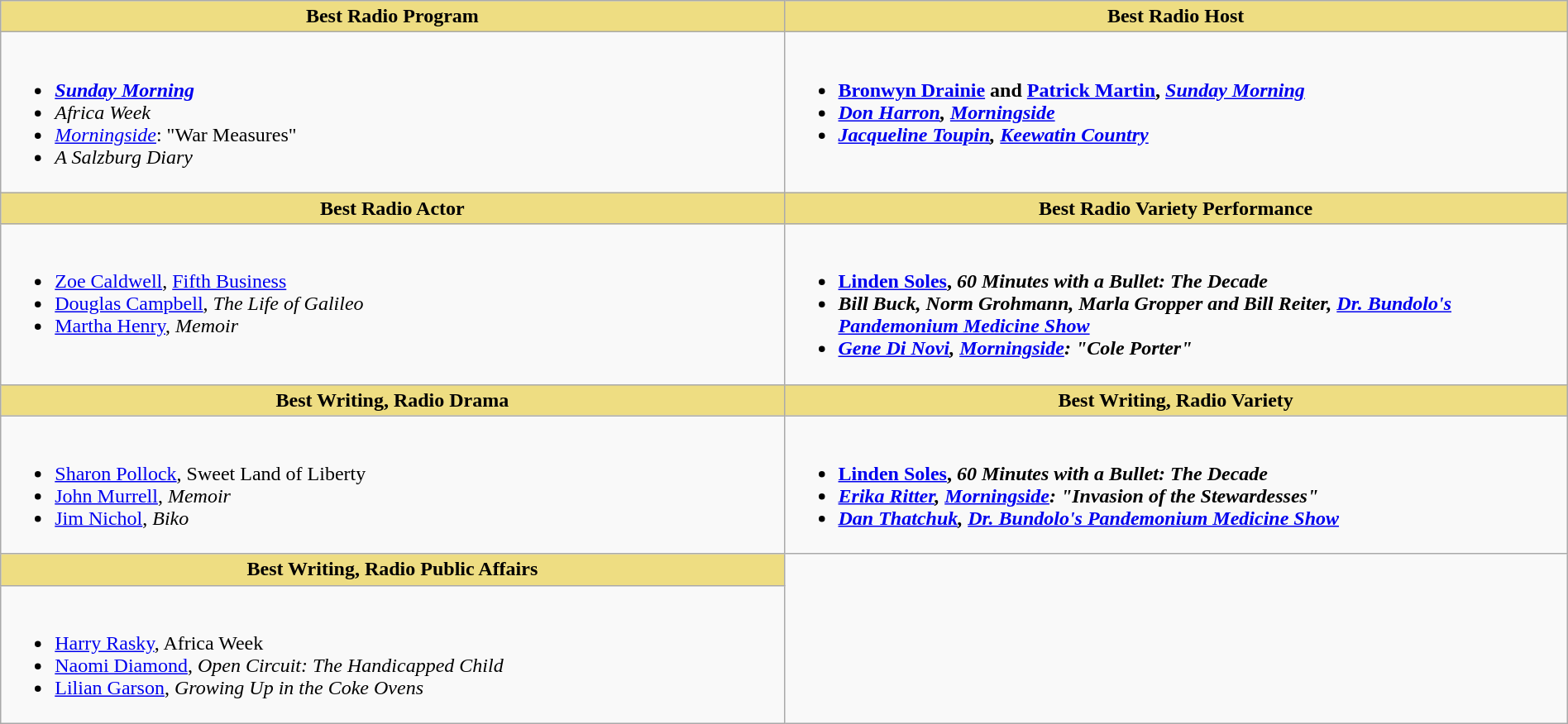<table class=wikitable width="100%">
<tr>
<th style="background:#EEDD82; width:50%">Best Radio Program</th>
<th style="background:#EEDD82; width:50%">Best Radio Host</th>
</tr>
<tr>
<td valign="top"><br><ul><li> <strong><em><a href='#'>Sunday Morning</a></em></strong></li><li><em>Africa Week</em></li><li><em><a href='#'>Morningside</a></em>: "War Measures"</li><li><em>A Salzburg Diary</em></li></ul></td>
<td valign="top"><br><ul><li> <strong><a href='#'>Bronwyn Drainie</a> and <a href='#'>Patrick Martin</a>, <em><a href='#'>Sunday Morning</a><strong><em></li><li><a href='#'>Don Harron</a>, </em><a href='#'>Morningside</a><em></li><li><a href='#'>Jacqueline Toupin</a>, </em><a href='#'>Keewatin Country</a><em></li></ul></td>
</tr>
<tr>
<th style="background:#EEDD82; width:50%">Best Radio Actor</th>
<th style="background:#EEDD82; width:50%">Best Radio Variety Performance</th>
</tr>
<tr>
<td valign="top"><br><ul><li> </strong><a href='#'>Zoe Caldwell</a>, </em><a href='#'>Fifth Business</a></em></strong></li><li><a href='#'>Douglas Campbell</a>, <em>The Life of Galileo</em></li><li><a href='#'>Martha Henry</a>, <em>Memoir</em></li></ul></td>
<td valign="top"><br><ul><li> <strong><a href='#'>Linden Soles</a>, <em>60 Minutes with a Bullet: The Decade<strong><em></li><li>Bill Buck, Norm Grohmann, Marla Gropper and Bill Reiter, </em><a href='#'>Dr. Bundolo's Pandemonium Medicine Show</a><em></li><li><a href='#'>Gene Di Novi</a>, </em><a href='#'>Morningside</a><em>: "Cole Porter"</li></ul></td>
</tr>
<tr>
<th style="background:#EEDD82; width:50%">Best Writing, Radio Drama</th>
<th style="background:#EEDD82; width:50%">Best Writing, Radio Variety</th>
</tr>
<tr>
<td valign="top"><br><ul><li> </strong><a href='#'>Sharon Pollock</a>, </em>Sweet Land of Liberty</em></strong></li><li><a href='#'>John Murrell</a>, <em>Memoir</em></li><li><a href='#'>Jim Nichol</a>, <em>Biko</em></li></ul></td>
<td valign="top"><br><ul><li> <strong><a href='#'>Linden Soles</a>, <em>60 Minutes with a Bullet: The Decade<strong><em></li><li><a href='#'>Erika Ritter</a>, </em><a href='#'>Morningside</a><em>: "Invasion of the Stewardesses"</li><li><a href='#'>Dan Thatchuk</a>, </em><a href='#'>Dr. Bundolo's Pandemonium Medicine Show</a><em></li></ul></td>
</tr>
<tr>
<th style="background:#EEDD82; width:50%">Best Writing, Radio Public Affairs</th>
</tr>
<tr>
<td valign="top"><br><ul><li> </strong><a href='#'>Harry Rasky</a>, </em>Africa Week</em></strong></li><li><a href='#'>Naomi Diamond</a>, <em>Open Circuit: The Handicapped Child</em></li><li><a href='#'>Lilian Garson</a>, <em>Growing Up in the Coke Ovens</em></li></ul></td>
</tr>
</table>
